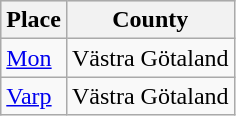<table class="wikitable sortable" style=" ">
<tr bgcolor="#dfdfdf">
<th>Place</th>
<th>County</th>
</tr>
<tr>
<td><a href='#'>Mon</a></td>
<td>Västra Götaland</td>
</tr>
<tr>
<td><a href='#'>Varp</a></td>
<td>Västra Götaland</td>
</tr>
</table>
